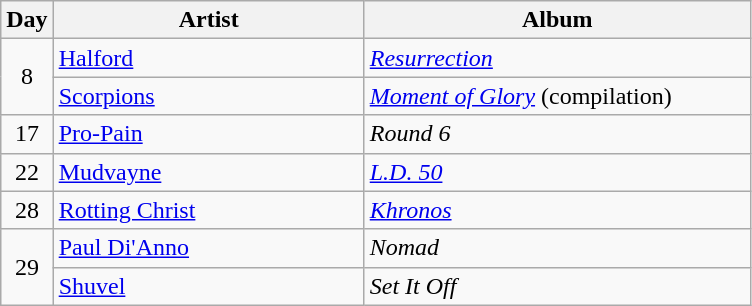<table class="wikitable" border="1">
<tr>
<th>Day</th>
<th width="200">Artist</th>
<th width="250">Album</th>
</tr>
<tr>
<td align="center" rowspan="2">8</td>
<td><a href='#'>Halford</a></td>
<td><em><a href='#'>Resurrection</a></em></td>
</tr>
<tr>
<td><a href='#'>Scorpions</a></td>
<td><em><a href='#'>Moment of Glory</a></em> (compilation)</td>
</tr>
<tr>
<td align="center">17</td>
<td><a href='#'>Pro-Pain</a></td>
<td><em>Round 6</em></td>
</tr>
<tr>
<td align="center">22</td>
<td><a href='#'>Mudvayne</a></td>
<td><em><a href='#'>L.D. 50</a></em></td>
</tr>
<tr>
<td align="center">28</td>
<td><a href='#'>Rotting Christ</a></td>
<td><em><a href='#'>Khronos</a></em></td>
</tr>
<tr>
<td align="center" rowspan="2">29</td>
<td><a href='#'>Paul Di'Anno</a></td>
<td><em>Nomad</em></td>
</tr>
<tr>
<td><a href='#'>Shuvel</a></td>
<td><em>Set It Off</em></td>
</tr>
</table>
